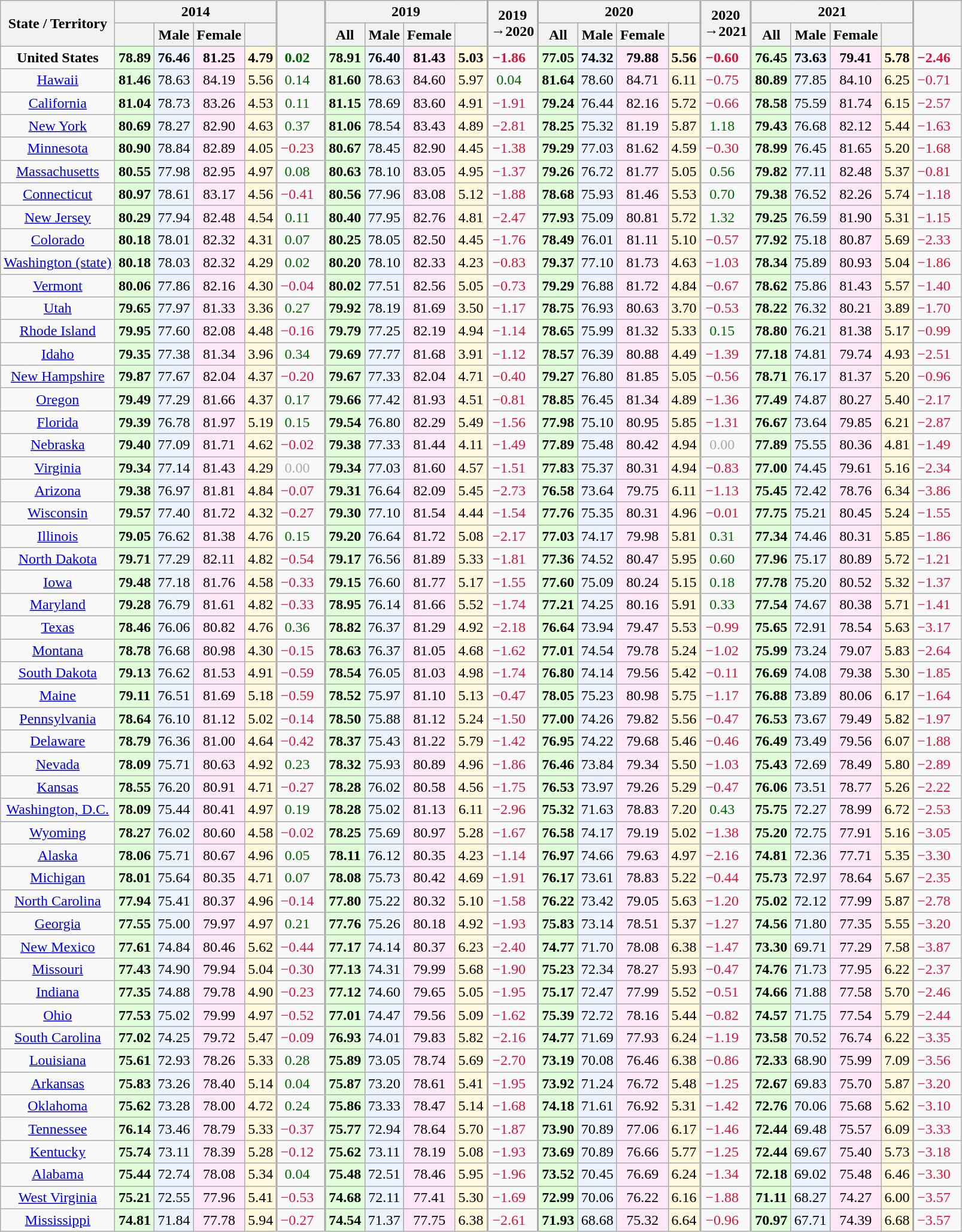<table class="wikitable sortable mw-datatable static-row-numbers sticky-header-multi sort-under col1left col6right col11right" style="text-align:center;">
<tr>
<th rowspan=2 style="vertical-align:middle;">State / Territory</th>
<th colspan=4>2014</th>
<th rowspan=2 style="vertical-align:middle;border-left-width:2px;"></th>
<th colspan=4 style="border-left-width:2px;">2019</th>
<th rowspan=2 style="vertical-align:middle;border-left-width:2px;">2019<br>→2020</th>
<th colspan=4 style="border-left-width:2px;">2020</th>
<th rowspan=2 style="vertical-align:middle;border-left-width:2px;">2020<br>→2021</th>
<th colspan=4 style="border-left-width:2px;">2021</th>
<th rowspan=2 style="vertical-align:middle;border-left-width:2px;"></th>
</tr>
<tr>
<th style="vertical-align:middle;width:5ex;"></th>
<th style="vertical-align:middle;">Male</th>
<th style="vertical-align:middle;">Female</th>
<th></th>
<th style="vertical-align:middle;width:5ex;border-left-width:2px;">All</th>
<th style="vertical-align:middle;">Male</th>
<th style="vertical-align:middle;">Female</th>
<th></th>
<th style="vertical-align:middle;width:5ex;border-left-width:2px;">All</th>
<th style="vertical-align:middle;">Male</th>
<th style="vertical-align:middle;">Female</th>
<th></th>
<th style="vertical-align:middle;width:5ex;border-left-width:2px;">All</th>
<th style="vertical-align:middle;">Male</th>
<th style="vertical-align:middle;">Female</th>
<th></th>
</tr>
<tr class=static-row-header>
<td><strong>United States</strong></td>
<td style="background:#e0ffd8;"><strong>78.89</strong></td>
<td style="background:#eaf3ff;"><strong>76.46</strong></td>
<td style="background:#fee7f6;"><strong>81.25</strong></td>
<td style="background:#fff8dc;"><strong>4.79</strong></td>
<td style="padding-right:1.5ex;border-left-width:2px;color:darkgreen;"><strong>0.02</strong></td>
<td style="background:#e0ffd8;border-left-width:2px;"><strong>78.91</strong></td>
<td style="background:#eaf3ff;"><strong>76.40</strong></td>
<td style="background:#fee7f6;"><strong>81.43</strong></td>
<td style="background:#fff8dc;"><strong>5.03</strong></td>
<td style="padding-right:1.5ex;border-left-width:2px;color:crimson;"><strong>−1.86</strong></td>
<td style="background:#e0ffd8;border-left-width:2px;"><strong>77.05</strong></td>
<td style="background:#eaf3ff;"><strong>74.32</strong></td>
<td style="background:#fee7f6;"><strong>79.88</strong></td>
<td style="background:#fff8dc;"><strong>5.56</strong></td>
<td style="padding-right:1.5ex;border-left-width:2px;color:crimson;"><strong>−0.60</strong></td>
<td style="background:#e0ffd8;border-left-width:2px;"><strong>76.45</strong></td>
<td style="background:#eaf3ff;"><strong>73.63</strong></td>
<td style="background:#fee7f6;"><strong>79.41</strong></td>
<td style="background:#fff8dc;"><strong>5.78</strong></td>
<td style="padding-right:1.5ex;border-left-width:2px;color:crimson;"><strong>−2.46</strong></td>
</tr>
<tr>
<td><a href='#'>Hawaii</a></td>
<td style="background:#e0ffd8;"><strong>81.46</strong></td>
<td style="background:#eaf3ff;">78.63</td>
<td style="background:#fee7f6;">84.19</td>
<td style="background:#fff8dc;">5.56</td>
<td style="padding-right:1.5ex;border-left-width:2px;color:darkgreen;">0.14</td>
<td style="background:#e0ffd8;border-left-width:2px;"><strong>81.60</strong></td>
<td style="background:#eaf3ff;">78.63</td>
<td style="background:#fee7f6;">84.60</td>
<td style="background:#fff8dc;">5.97</td>
<td style="padding-right:1.5ex;border-left-width:2px;color:darkgreen;">0.04</td>
<td style="background:#e0ffd8;border-left-width:2px;"><strong>81.64</strong></td>
<td style="background:#eaf3ff;">78.60</td>
<td style="background:#fee7f6;">84.71</td>
<td style="background:#fff8dc;">6.11</td>
<td style="padding-right:1.5ex;border-left-width:2px;color:crimson;">−0.75</td>
<td style="background:#e0ffd8;border-left-width:2px;"><strong>80.89</strong></td>
<td style="background:#eaf3ff;">77.85</td>
<td style="background:#fee7f6;">84.10</td>
<td style="background:#fff8dc;">6.25</td>
<td style="padding-right:1.5ex;border-left-width:2px;color:crimson;">−0.71</td>
</tr>
<tr>
<td><a href='#'>California</a></td>
<td style="background:#e0ffd8;"><strong>81.04</strong></td>
<td style="background:#eaf3ff;">78.73</td>
<td style="background:#fee7f6;">83.26</td>
<td style="background:#fff8dc;">4.53</td>
<td style="padding-right:1.5ex;border-left-width:2px;color:darkgreen;">0.11</td>
<td style="background:#e0ffd8;border-left-width:2px;"><strong>81.15</strong></td>
<td style="background:#eaf3ff;">78.69</td>
<td style="background:#fee7f6;">83.60</td>
<td style="background:#fff8dc;">4.91</td>
<td style="padding-right:1.5ex;border-left-width:2px;color:crimson;">−1.91</td>
<td style="background:#e0ffd8;border-left-width:2px;"><strong>79.24</strong></td>
<td style="background:#eaf3ff;">76.44</td>
<td style="background:#fee7f6;">82.16</td>
<td style="background:#fff8dc;">5.72</td>
<td style="padding-right:1.5ex;border-left-width:2px;color:crimson;">−0.66</td>
<td style="background:#e0ffd8;border-left-width:2px;"><strong>78.58</strong></td>
<td style="background:#eaf3ff;">75.59</td>
<td style="background:#fee7f6;">81.74</td>
<td style="background:#fff8dc;">6.15</td>
<td style="padding-right:1.5ex;border-left-width:2px;color:crimson;">−2.57</td>
</tr>
<tr>
<td><a href='#'>New York</a></td>
<td style="background:#e0ffd8;"><strong>80.69</strong></td>
<td style="background:#eaf3ff;">78.27</td>
<td style="background:#fee7f6;">82.90</td>
<td style="background:#fff8dc;">4.63</td>
<td style="padding-right:1.5ex;border-left-width:2px;color:darkgreen;">0.37</td>
<td style="background:#e0ffd8;border-left-width:2px;"><strong>81.06</strong></td>
<td style="background:#eaf3ff;">78.54</td>
<td style="background:#fee7f6;">83.43</td>
<td style="background:#fff8dc;">4.89</td>
<td style="padding-right:1.5ex;border-left-width:2px;color:crimson;">−2.81</td>
<td style="background:#e0ffd8;border-left-width:2px;"><strong>78.25</strong></td>
<td style="background:#eaf3ff;">75.32</td>
<td style="background:#fee7f6;">81.19</td>
<td style="background:#fff8dc;">5.87</td>
<td style="padding-right:1.5ex;border-left-width:2px;color:darkgreen;">1.18</td>
<td style="background:#e0ffd8;border-left-width:2px;"><strong>79.43</strong></td>
<td style="background:#eaf3ff;">76.68</td>
<td style="background:#fee7f6;">82.12</td>
<td style="background:#fff8dc;">5.44</td>
<td style="padding-right:1.5ex;border-left-width:2px;color:crimson;">−1.63</td>
</tr>
<tr>
<td><a href='#'>Minnesota</a></td>
<td style="background:#e0ffd8;"><strong>80.90</strong></td>
<td style="background:#eaf3ff;">78.84</td>
<td style="background:#fee7f6;">82.89</td>
<td style="background:#fff8dc;">4.05</td>
<td style="padding-right:1.5ex;border-left-width:2px;color:crimson;">−0.23</td>
<td style="background:#e0ffd8;border-left-width:2px;"><strong>80.67</strong></td>
<td style="background:#eaf3ff;">78.45</td>
<td style="background:#fee7f6;">82.90</td>
<td style="background:#fff8dc;">4.45</td>
<td style="padding-right:1.5ex;border-left-width:2px;color:crimson;">−1.38</td>
<td style="background:#e0ffd8;border-left-width:2px;"><strong>79.29</strong></td>
<td style="background:#eaf3ff;">77.03</td>
<td style="background:#fee7f6;">81.62</td>
<td style="background:#fff8dc;">4.59</td>
<td style="padding-right:1.5ex;border-left-width:2px;color:crimson;">−0.30</td>
<td style="background:#e0ffd8;border-left-width:2px;"><strong>78.99</strong></td>
<td style="background:#eaf3ff;">76.45</td>
<td style="background:#fee7f6;">81.65</td>
<td style="background:#fff8dc;">5.20</td>
<td style="padding-right:1.5ex;border-left-width:2px;color:crimson;">−1.68</td>
</tr>
<tr>
<td><a href='#'>Massachusetts</a></td>
<td style="background:#e0ffd8;"><strong>80.55</strong></td>
<td style="background:#eaf3ff;">77.98</td>
<td style="background:#fee7f6;">82.95</td>
<td style="background:#fff8dc;">4.97</td>
<td style="padding-right:1.5ex;border-left-width:2px;color:darkgreen;">0.08</td>
<td style="background:#e0ffd8;border-left-width:2px;"><strong>80.63</strong></td>
<td style="background:#eaf3ff;">78.10</td>
<td style="background:#fee7f6;">83.05</td>
<td style="background:#fff8dc;">4.95</td>
<td style="padding-right:1.5ex;border-left-width:2px;color:crimson;">−1.37</td>
<td style="background:#e0ffd8;border-left-width:2px;"><strong>79.26</strong></td>
<td style="background:#eaf3ff;">76.72</td>
<td style="background:#fee7f6;">81.77</td>
<td style="background:#fff8dc;">5.05</td>
<td style="padding-right:1.5ex;border-left-width:2px;color:darkgreen;">0.56</td>
<td style="background:#e0ffd8;border-left-width:2px;"><strong>79.82</strong></td>
<td style="background:#eaf3ff;">77.11</td>
<td style="background:#fee7f6;">82.48</td>
<td style="background:#fff8dc;">5.37</td>
<td style="padding-right:1.5ex;border-left-width:2px;color:crimson;">−0.81</td>
</tr>
<tr>
<td><a href='#'>Connecticut</a></td>
<td style="background:#e0ffd8;"><strong>80.97</strong></td>
<td style="background:#eaf3ff;">78.61</td>
<td style="background:#fee7f6;">83.17</td>
<td style="background:#fff8dc;">4.56</td>
<td style="padding-right:1.5ex;border-left-width:2px;color:crimson;">−0.41</td>
<td style="background:#e0ffd8;border-left-width:2px;"><strong>80.56</strong></td>
<td style="background:#eaf3ff;">77.96</td>
<td style="background:#fee7f6;">83.08</td>
<td style="background:#fff8dc;">5.12</td>
<td style="padding-right:1.5ex;border-left-width:2px;color:crimson;">−1.88</td>
<td style="background:#e0ffd8;border-left-width:2px;"><strong>78.68</strong></td>
<td style="background:#eaf3ff;">75.93</td>
<td style="background:#fee7f6;">81.46</td>
<td style="background:#fff8dc;">5.53</td>
<td style="padding-right:1.5ex;border-left-width:2px;color:darkgreen;">0.70</td>
<td style="background:#e0ffd8;border-left-width:2px;"><strong>79.38</strong></td>
<td style="background:#eaf3ff;">76.52</td>
<td style="background:#fee7f6;">82.26</td>
<td style="background:#fff8dc;">5.74</td>
<td style="padding-right:1.5ex;border-left-width:2px;color:crimson;">−1.18</td>
</tr>
<tr>
<td><a href='#'>New Jersey</a></td>
<td style="background:#e0ffd8;"><strong>80.29</strong></td>
<td style="background:#eaf3ff;">77.94</td>
<td style="background:#fee7f6;">82.48</td>
<td style="background:#fff8dc;">4.54</td>
<td style="padding-right:1.5ex;border-left-width:2px;color:darkgreen;">0.11</td>
<td style="background:#e0ffd8;border-left-width:2px;"><strong>80.40</strong></td>
<td style="background:#eaf3ff;">77.95</td>
<td style="background:#fee7f6;">82.76</td>
<td style="background:#fff8dc;">4.81</td>
<td style="padding-right:1.5ex;border-left-width:2px;color:crimson;">−2.47</td>
<td style="background:#e0ffd8;border-left-width:2px;"><strong>77.93</strong></td>
<td style="background:#eaf3ff;">75.09</td>
<td style="background:#fee7f6;">80.81</td>
<td style="background:#fff8dc;">5.72</td>
<td style="padding-right:1.5ex;border-left-width:2px;color:darkgreen;">1.32</td>
<td style="background:#e0ffd8;border-left-width:2px;"><strong>79.25</strong></td>
<td style="background:#eaf3ff;">76.59</td>
<td style="background:#fee7f6;">81.90</td>
<td style="background:#fff8dc;">5.31</td>
<td style="padding-right:1.5ex;border-left-width:2px;color:crimson;">−1.15</td>
</tr>
<tr>
<td><a href='#'>Colorado</a></td>
<td style="background:#e0ffd8;"><strong>80.18</strong></td>
<td style="background:#eaf3ff;">78.01</td>
<td style="background:#fee7f6;">82.32</td>
<td style="background:#fff8dc;">4.31</td>
<td style="padding-right:1.5ex;border-left-width:2px;color:darkgreen;">0.07</td>
<td style="background:#e0ffd8;border-left-width:2px;"><strong>80.25</strong></td>
<td style="background:#eaf3ff;">78.05</td>
<td style="background:#fee7f6;">82.50</td>
<td style="background:#fff8dc;">4.45</td>
<td style="padding-right:1.5ex;border-left-width:2px;color:crimson;">−1.76</td>
<td style="background:#e0ffd8;border-left-width:2px;"><strong>78.49</strong></td>
<td style="background:#eaf3ff;">76.01</td>
<td style="background:#fee7f6;">81.11</td>
<td style="background:#fff8dc;">5.10</td>
<td style="padding-right:1.5ex;border-left-width:2px;color:crimson;">−0.57</td>
<td style="background:#e0ffd8;border-left-width:2px;"><strong>77.92</strong></td>
<td style="background:#eaf3ff;">75.18</td>
<td style="background:#fee7f6;">80.87</td>
<td style="background:#fff8dc;">5.69</td>
<td style="padding-right:1.5ex;border-left-width:2px;color:crimson;">−2.33</td>
</tr>
<tr>
<td><a href='#'>Washington (state)</a></td>
<td style="background:#e0ffd8;"><strong>80.18</strong></td>
<td style="background:#eaf3ff;">78.03</td>
<td style="background:#fee7f6;">82.32</td>
<td style="background:#fff8dc;">4.29</td>
<td style="padding-right:1.5ex;border-left-width:2px;color:darkgreen;">0.02</td>
<td style="background:#e0ffd8;border-left-width:2px;"><strong>80.20</strong></td>
<td style="background:#eaf3ff;">78.10</td>
<td style="background:#fee7f6;">82.33</td>
<td style="background:#fff8dc;">4.23</td>
<td style="padding-right:1.5ex;border-left-width:2px;color:crimson;">−0.83</td>
<td style="background:#e0ffd8;border-left-width:2px;"><strong>79.37</strong></td>
<td style="background:#eaf3ff;">77.10</td>
<td style="background:#fee7f6;">81.73</td>
<td style="background:#fff8dc;">4.63</td>
<td style="padding-right:1.5ex;border-left-width:2px;color:crimson;">−1.03</td>
<td style="background:#e0ffd8;border-left-width:2px;"><strong>78.34</strong></td>
<td style="background:#eaf3ff;">75.89</td>
<td style="background:#fee7f6;">80.93</td>
<td style="background:#fff8dc;">5.04</td>
<td style="padding-right:1.5ex;border-left-width:2px;color:crimson;">−1.86</td>
</tr>
<tr>
<td><a href='#'>Vermont</a></td>
<td style="background:#e0ffd8;"><strong>80.06</strong></td>
<td style="background:#eaf3ff;">77.86</td>
<td style="background:#fee7f6;">82.16</td>
<td style="background:#fff8dc;">4.30</td>
<td style="padding-right:1.5ex;border-left-width:2px;color:crimson;">−0.04</td>
<td style="background:#e0ffd8;border-left-width:2px;"><strong>80.02</strong></td>
<td style="background:#eaf3ff;">77.51</td>
<td style="background:#fee7f6;">82.56</td>
<td style="background:#fff8dc;">5.05</td>
<td style="padding-right:1.5ex;border-left-width:2px;color:crimson;">−0.73</td>
<td style="background:#e0ffd8;border-left-width:2px;"><strong>79.29</strong></td>
<td style="background:#eaf3ff;">76.88</td>
<td style="background:#fee7f6;">81.72</td>
<td style="background:#fff8dc;">4.84</td>
<td style="padding-right:1.5ex;border-left-width:2px;color:crimson;">−0.67</td>
<td style="background:#e0ffd8;border-left-width:2px;"><strong>78.62</strong></td>
<td style="background:#eaf3ff;">75.86</td>
<td style="background:#fee7f6;">81.43</td>
<td style="background:#fff8dc;">5.57</td>
<td style="padding-right:1.5ex;border-left-width:2px;color:crimson;">−1.40</td>
</tr>
<tr>
<td><a href='#'>Utah</a></td>
<td style="background:#e0ffd8;"><strong>79.65</strong></td>
<td style="background:#eaf3ff;">77.97</td>
<td style="background:#fee7f6;">81.33</td>
<td style="background:#fff8dc;">3.36</td>
<td style="padding-right:1.5ex;border-left-width:2px;color:darkgreen;">0.27</td>
<td style="background:#e0ffd8;border-left-width:2px;"><strong>79.92</strong></td>
<td style="background:#eaf3ff;">78.19</td>
<td style="background:#fee7f6;">81.69</td>
<td style="background:#fff8dc;">3.50</td>
<td style="padding-right:1.5ex;border-left-width:2px;color:crimson;">−1.17</td>
<td style="background:#e0ffd8;border-left-width:2px;"><strong>78.75</strong></td>
<td style="background:#eaf3ff;">76.93</td>
<td style="background:#fee7f6;">80.63</td>
<td style="background:#fff8dc;">3.70</td>
<td style="padding-right:1.5ex;border-left-width:2px;color:crimson;">−0.53</td>
<td style="background:#e0ffd8;border-left-width:2px;"><strong>78.22</strong></td>
<td style="background:#eaf3ff;">76.32</td>
<td style="background:#fee7f6;">80.21</td>
<td style="background:#fff8dc;">3.89</td>
<td style="padding-right:1.5ex;border-left-width:2px;color:crimson;">−1.70</td>
</tr>
<tr>
<td><a href='#'>Rhode Island</a></td>
<td style="background:#e0ffd8;"><strong>79.95</strong></td>
<td style="background:#eaf3ff;">77.60</td>
<td style="background:#fee7f6;">82.08</td>
<td style="background:#fff8dc;">4.48</td>
<td style="padding-right:1.5ex;border-left-width:2px;color:crimson;">−0.16</td>
<td style="background:#e0ffd8;border-left-width:2px;"><strong>79.79</strong></td>
<td style="background:#eaf3ff;">77.25</td>
<td style="background:#fee7f6;">82.19</td>
<td style="background:#fff8dc;">4.94</td>
<td style="padding-right:1.5ex;border-left-width:2px;color:crimson;">−1.14</td>
<td style="background:#e0ffd8;border-left-width:2px;"><strong>78.65</strong></td>
<td style="background:#eaf3ff;">75.99</td>
<td style="background:#fee7f6;">81.32</td>
<td style="background:#fff8dc;">5.33</td>
<td style="padding-right:1.5ex;border-left-width:2px;color:darkgreen;">0.15</td>
<td style="background:#e0ffd8;border-left-width:2px;"><strong>78.80</strong></td>
<td style="background:#eaf3ff;">76.21</td>
<td style="background:#fee7f6;">81.38</td>
<td style="background:#fff8dc;">5.17</td>
<td style="padding-right:1.5ex;border-left-width:2px;color:crimson;">−0.99</td>
</tr>
<tr>
<td><a href='#'>Idaho</a></td>
<td style="background:#e0ffd8;"><strong>79.35</strong></td>
<td style="background:#eaf3ff;">77.38</td>
<td style="background:#fee7f6;">81.34</td>
<td style="background:#fff8dc;">3.96</td>
<td style="padding-right:1.5ex;border-left-width:2px;color:darkgreen;">0.34</td>
<td style="background:#e0ffd8;border-left-width:2px;"><strong>79.69</strong></td>
<td style="background:#eaf3ff;">77.77</td>
<td style="background:#fee7f6;">81.68</td>
<td style="background:#fff8dc;">3.91</td>
<td style="padding-right:1.5ex;border-left-width:2px;color:crimson;">−1.12</td>
<td style="background:#e0ffd8;border-left-width:2px;"><strong>78.57</strong></td>
<td style="background:#eaf3ff;">76.39</td>
<td style="background:#fee7f6;">80.88</td>
<td style="background:#fff8dc;">4.49</td>
<td style="padding-right:1.5ex;border-left-width:2px;color:crimson;">−1.39</td>
<td style="background:#e0ffd8;border-left-width:2px;"><strong>77.18</strong></td>
<td style="background:#eaf3ff;">74.81</td>
<td style="background:#fee7f6;">79.74</td>
<td style="background:#fff8dc;">4.93</td>
<td style="padding-right:1.5ex;border-left-width:2px;color:crimson;">−2.51</td>
</tr>
<tr>
<td><a href='#'>New Hampshire</a></td>
<td style="background:#e0ffd8;"><strong>79.87</strong></td>
<td style="background:#eaf3ff;">77.67</td>
<td style="background:#fee7f6;">82.04</td>
<td style="background:#fff8dc;">4.37</td>
<td style="padding-right:1.5ex;border-left-width:2px;color:crimson;">−0.20</td>
<td style="background:#e0ffd8;border-left-width:2px;"><strong>79.67</strong></td>
<td style="background:#eaf3ff;">77.33</td>
<td style="background:#fee7f6;">82.04</td>
<td style="background:#fff8dc;">4.71</td>
<td style="padding-right:1.5ex;border-left-width:2px;color:crimson;">−0.40</td>
<td style="background:#e0ffd8;border-left-width:2px;"><strong>79.27</strong></td>
<td style="background:#eaf3ff;">76.80</td>
<td style="background:#fee7f6;">81.85</td>
<td style="background:#fff8dc;">5.05</td>
<td style="padding-right:1.5ex;border-left-width:2px;color:crimson;">−0.56</td>
<td style="background:#e0ffd8;border-left-width:2px;"><strong>78.71</strong></td>
<td style="background:#eaf3ff;">76.17</td>
<td style="background:#fee7f6;">81.37</td>
<td style="background:#fff8dc;">5.20</td>
<td style="padding-right:1.5ex;border-left-width:2px;color:crimson;">−0.96</td>
</tr>
<tr>
<td><a href='#'>Oregon</a></td>
<td style="background:#e0ffd8;"><strong>79.49</strong></td>
<td style="background:#eaf3ff;">77.29</td>
<td style="background:#fee7f6;">81.66</td>
<td style="background:#fff8dc;">4.37</td>
<td style="padding-right:1.5ex;border-left-width:2px;color:darkgreen;">0.17</td>
<td style="background:#e0ffd8;border-left-width:2px;"><strong>79.66</strong></td>
<td style="background:#eaf3ff;">77.42</td>
<td style="background:#fee7f6;">81.93</td>
<td style="background:#fff8dc;">4.51</td>
<td style="padding-right:1.5ex;border-left-width:2px;color:crimson;">−0.81</td>
<td style="background:#e0ffd8;border-left-width:2px;"><strong>78.85</strong></td>
<td style="background:#eaf3ff;">76.45</td>
<td style="background:#fee7f6;">81.34</td>
<td style="background:#fff8dc;">4.89</td>
<td style="padding-right:1.5ex;border-left-width:2px;color:crimson;">−1.36</td>
<td style="background:#e0ffd8;border-left-width:2px;"><strong>77.49</strong></td>
<td style="background:#eaf3ff;">74.87</td>
<td style="background:#fee7f6;">80.27</td>
<td style="background:#fff8dc;">5.40</td>
<td style="padding-right:1.5ex;border-left-width:2px;color:crimson;">−2.17</td>
</tr>
<tr>
<td><a href='#'>Florida</a></td>
<td style="background:#e0ffd8;"><strong>79.39</strong></td>
<td style="background:#eaf3ff;">76.78</td>
<td style="background:#fee7f6;">81.97</td>
<td style="background:#fff8dc;">5.19</td>
<td style="padding-right:1.5ex;border-left-width:2px;color:darkgreen;">0.15</td>
<td style="background:#e0ffd8;border-left-width:2px;"><strong>79.54</strong></td>
<td style="background:#eaf3ff;">76.80</td>
<td style="background:#fee7f6;">82.29</td>
<td style="background:#fff8dc;">5.49</td>
<td style="padding-right:1.5ex;border-left-width:2px;color:crimson;">−1.56</td>
<td style="background:#e0ffd8;border-left-width:2px;"><strong>77.98</strong></td>
<td style="background:#eaf3ff;">75.10</td>
<td style="background:#fee7f6;">80.95</td>
<td style="background:#fff8dc;">5.85</td>
<td style="padding-right:1.5ex;border-left-width:2px;color:crimson;">−1.31</td>
<td style="background:#e0ffd8;border-left-width:2px;"><strong>76.67</strong></td>
<td style="background:#eaf3ff;">73.64</td>
<td style="background:#fee7f6;">79.85</td>
<td style="background:#fff8dc;">6.21</td>
<td style="padding-right:1.5ex;border-left-width:2px;color:crimson;">−2.87</td>
</tr>
<tr>
<td><a href='#'>Nebraska</a></td>
<td style="background:#e0ffd8;"><strong>79.40</strong></td>
<td style="background:#eaf3ff;">77.09</td>
<td style="background:#fee7f6;">81.71</td>
<td style="background:#fff8dc;">4.62</td>
<td style="padding-right:1.5ex;border-left-width:2px;color:crimson;">−0.02</td>
<td style="background:#e0ffd8;border-left-width:2px;"><strong>79.38</strong></td>
<td style="background:#eaf3ff;">77.33</td>
<td style="background:#fee7f6;">81.44</td>
<td style="background:#fff8dc;">4.11</td>
<td style="padding-right:1.5ex;border-left-width:2px;color:crimson;">−1.49</td>
<td style="background:#e0ffd8;border-left-width:2px;"><strong>77.89</strong></td>
<td style="background:#eaf3ff;">75.48</td>
<td style="background:#fee7f6;">80.42</td>
<td style="background:#fff8dc;">4.94</td>
<td style="padding-right:1.5ex;border-left-width:2px;color:darkgray;">0.00</td>
<td style="background:#e0ffd8;border-left-width:2px;"><strong>77.89</strong></td>
<td style="background:#eaf3ff;">75.55</td>
<td style="background:#fee7f6;">80.36</td>
<td style="background:#fff8dc;">4.81</td>
<td style="padding-right:1.5ex;border-left-width:2px;color:crimson;">−1.49</td>
</tr>
<tr>
<td><a href='#'>Virginia</a></td>
<td style="background:#e0ffd8;"><strong>79.34</strong></td>
<td style="background:#eaf3ff;">77.14</td>
<td style="background:#fee7f6;">81.43</td>
<td style="background:#fff8dc;">4.29</td>
<td style="padding-right:1.5ex;border-left-width:2px;color:darkgray;">0.00</td>
<td style="background:#e0ffd8;border-left-width:2px;"><strong>79.34</strong></td>
<td style="background:#eaf3ff;">77.03</td>
<td style="background:#fee7f6;">81.60</td>
<td style="background:#fff8dc;">4.57</td>
<td style="padding-right:1.5ex;border-left-width:2px;color:crimson;">−1.51</td>
<td style="background:#e0ffd8;border-left-width:2px;"><strong>77.83</strong></td>
<td style="background:#eaf3ff;">75.37</td>
<td style="background:#fee7f6;">80.31</td>
<td style="background:#fff8dc;">4.94</td>
<td style="padding-right:1.5ex;border-left-width:2px;color:crimson;">−0.83</td>
<td style="background:#e0ffd8;border-left-width:2px;"><strong>77.00</strong></td>
<td style="background:#eaf3ff;">74.45</td>
<td style="background:#fee7f6;">79.61</td>
<td style="background:#fff8dc;">5.16</td>
<td style="padding-right:1.5ex;border-left-width:2px;color:crimson;">−2.34</td>
</tr>
<tr>
<td><a href='#'>Arizona</a></td>
<td style="background:#e0ffd8;"><strong>79.38</strong></td>
<td style="background:#eaf3ff;">76.97</td>
<td style="background:#fee7f6;">81.81</td>
<td style="background:#fff8dc;">4.84</td>
<td style="padding-right:1.5ex;border-left-width:2px;color:crimson;">−0.07</td>
<td style="background:#e0ffd8;border-left-width:2px;"><strong>79.31</strong></td>
<td style="background:#eaf3ff;">76.64</td>
<td style="background:#fee7f6;">82.09</td>
<td style="background:#fff8dc;">5.45</td>
<td style="padding-right:1.5ex;border-left-width:2px;color:crimson;">−2.73</td>
<td style="background:#e0ffd8;border-left-width:2px;"><strong>76.58</strong></td>
<td style="background:#eaf3ff;">73.64</td>
<td style="background:#fee7f6;">79.75</td>
<td style="background:#fff8dc;">6.11</td>
<td style="padding-right:1.5ex;border-left-width:2px;color:crimson;">−1.13</td>
<td style="background:#e0ffd8;border-left-width:2px;"><strong>75.45</strong></td>
<td style="background:#eaf3ff;">72.42</td>
<td style="background:#fee7f6;">78.76</td>
<td style="background:#fff8dc;">6.34</td>
<td style="padding-right:1.5ex;border-left-width:2px;color:crimson;">−3.86</td>
</tr>
<tr>
<td><a href='#'>Wisconsin</a></td>
<td style="background:#e0ffd8;"><strong>79.57</strong></td>
<td style="background:#eaf3ff;">77.40</td>
<td style="background:#fee7f6;">81.72</td>
<td style="background:#fff8dc;">4.32</td>
<td style="padding-right:1.5ex;border-left-width:2px;color:crimson;">−0.27</td>
<td style="background:#e0ffd8;border-left-width:2px;"><strong>79.30</strong></td>
<td style="background:#eaf3ff;">77.10</td>
<td style="background:#fee7f6;">81.54</td>
<td style="background:#fff8dc;">4.44</td>
<td style="padding-right:1.5ex;border-left-width:2px;color:crimson;">−1.54</td>
<td style="background:#e0ffd8;border-left-width:2px;"><strong>77.76</strong></td>
<td style="background:#eaf3ff;">75.35</td>
<td style="background:#fee7f6;">80.31</td>
<td style="background:#fff8dc;">4.96</td>
<td style="padding-right:1.5ex;border-left-width:2px;color:crimson;">−0.01</td>
<td style="background:#e0ffd8;border-left-width:2px;"><strong>77.75</strong></td>
<td style="background:#eaf3ff;">75.21</td>
<td style="background:#fee7f6;">80.45</td>
<td style="background:#fff8dc;">5.24</td>
<td style="padding-right:1.5ex;border-left-width:2px;color:crimson;">−1.55</td>
</tr>
<tr>
<td><a href='#'>Illinois</a></td>
<td style="background:#e0ffd8;"><strong>79.05</strong></td>
<td style="background:#eaf3ff;">76.62</td>
<td style="background:#fee7f6;">81.38</td>
<td style="background:#fff8dc;">4.76</td>
<td style="padding-right:1.5ex;border-left-width:2px;color:darkgreen;">0.15</td>
<td style="background:#e0ffd8;border-left-width:2px;"><strong>79.20</strong></td>
<td style="background:#eaf3ff;">76.64</td>
<td style="background:#fee7f6;">81.72</td>
<td style="background:#fff8dc;">5.08</td>
<td style="padding-right:1.5ex;border-left-width:2px;color:crimson;">−2.17</td>
<td style="background:#e0ffd8;border-left-width:2px;"><strong>77.03</strong></td>
<td style="background:#eaf3ff;">74.17</td>
<td style="background:#fee7f6;">79.98</td>
<td style="background:#fff8dc;">5.81</td>
<td style="padding-right:1.5ex;border-left-width:2px;color:darkgreen;">0.31</td>
<td style="background:#e0ffd8;border-left-width:2px;"><strong>77.34</strong></td>
<td style="background:#eaf3ff;">74.46</td>
<td style="background:#fee7f6;">80.31</td>
<td style="background:#fff8dc;">5.85</td>
<td style="padding-right:1.5ex;border-left-width:2px;color:crimson;">−1.86</td>
</tr>
<tr>
<td><a href='#'>North Dakota</a></td>
<td style="background:#e0ffd8;"><strong>79.71</strong></td>
<td style="background:#eaf3ff;">77.29</td>
<td style="background:#fee7f6;">82.11</td>
<td style="background:#fff8dc;">4.82</td>
<td style="padding-right:1.5ex;border-left-width:2px;color:crimson;">−0.54</td>
<td style="background:#e0ffd8;border-left-width:2px;"><strong>79.17</strong></td>
<td style="background:#eaf3ff;">76.56</td>
<td style="background:#fee7f6;">81.89</td>
<td style="background:#fff8dc;">5.33</td>
<td style="padding-right:1.5ex;border-left-width:2px;color:crimson;">−1.81</td>
<td style="background:#e0ffd8;border-left-width:2px;"><strong>77.36</strong></td>
<td style="background:#eaf3ff;">74.52</td>
<td style="background:#fee7f6;">80.47</td>
<td style="background:#fff8dc;">5.95</td>
<td style="padding-right:1.5ex;border-left-width:2px;color:darkgreen;">0.60</td>
<td style="background:#e0ffd8;border-left-width:2px;"><strong>77.96</strong></td>
<td style="background:#eaf3ff;">75.17</td>
<td style="background:#fee7f6;">80.89</td>
<td style="background:#fff8dc;">5.72</td>
<td style="padding-right:1.5ex;border-left-width:2px;color:crimson;">−1.21</td>
</tr>
<tr>
<td><a href='#'>Iowa</a></td>
<td style="background:#e0ffd8;"><strong>79.48</strong></td>
<td style="background:#eaf3ff;">77.18</td>
<td style="background:#fee7f6;">81.76</td>
<td style="background:#fff8dc;">4.58</td>
<td style="padding-right:1.5ex;border-left-width:2px;color:crimson;">−0.33</td>
<td style="background:#e0ffd8;border-left-width:2px;"><strong>79.15</strong></td>
<td style="background:#eaf3ff;">76.60</td>
<td style="background:#fee7f6;">81.77</td>
<td style="background:#fff8dc;">5.17</td>
<td style="padding-right:1.5ex;border-left-width:2px;color:crimson;">−1.55</td>
<td style="background:#e0ffd8;border-left-width:2px;"><strong>77.60</strong></td>
<td style="background:#eaf3ff;">75.09</td>
<td style="background:#fee7f6;">80.24</td>
<td style="background:#fff8dc;">5.15</td>
<td style="padding-right:1.5ex;border-left-width:2px;color:darkgreen;">0.18</td>
<td style="background:#e0ffd8;border-left-width:2px;"><strong>77.78</strong></td>
<td style="background:#eaf3ff;">75.20</td>
<td style="background:#fee7f6;">80.52</td>
<td style="background:#fff8dc;">5.32</td>
<td style="padding-right:1.5ex;border-left-width:2px;color:crimson;">−1.37</td>
</tr>
<tr>
<td><a href='#'>Maryland</a></td>
<td style="background:#e0ffd8;"><strong>79.28</strong></td>
<td style="background:#eaf3ff;">76.79</td>
<td style="background:#fee7f6;">81.61</td>
<td style="background:#fff8dc;">4.82</td>
<td style="padding-right:1.5ex;border-left-width:2px;color:crimson;">−0.33</td>
<td style="background:#e0ffd8;border-left-width:2px;"><strong>78.95</strong></td>
<td style="background:#eaf3ff;">76.14</td>
<td style="background:#fee7f6;">81.66</td>
<td style="background:#fff8dc;">5.52</td>
<td style="padding-right:1.5ex;border-left-width:2px;color:crimson;">−1.74</td>
<td style="background:#e0ffd8;border-left-width:2px;"><strong>77.21</strong></td>
<td style="background:#eaf3ff;">74.25</td>
<td style="background:#fee7f6;">80.16</td>
<td style="background:#fff8dc;">5.91</td>
<td style="padding-right:1.5ex;border-left-width:2px;color:darkgreen;">0.33</td>
<td style="background:#e0ffd8;border-left-width:2px;"><strong>77.54</strong></td>
<td style="background:#eaf3ff;">74.67</td>
<td style="background:#fee7f6;">80.38</td>
<td style="background:#fff8dc;">5.71</td>
<td style="padding-right:1.5ex;border-left-width:2px;color:crimson;">−1.41</td>
</tr>
<tr>
<td><a href='#'>Texas</a></td>
<td style="background:#e0ffd8;"><strong>78.46</strong></td>
<td style="background:#eaf3ff;">76.06</td>
<td style="background:#fee7f6;">80.82</td>
<td style="background:#fff8dc;">4.76</td>
<td style="padding-right:1.5ex;border-left-width:2px;color:darkgreen;">0.36</td>
<td style="background:#e0ffd8;border-left-width:2px;"><strong>78.82</strong></td>
<td style="background:#eaf3ff;">76.37</td>
<td style="background:#fee7f6;">81.29</td>
<td style="background:#fff8dc;">4.92</td>
<td style="padding-right:1.5ex;border-left-width:2px;color:crimson;">−2.18</td>
<td style="background:#e0ffd8;border-left-width:2px;"><strong>76.64</strong></td>
<td style="background:#eaf3ff;">73.94</td>
<td style="background:#fee7f6;">79.47</td>
<td style="background:#fff8dc;">5.53</td>
<td style="padding-right:1.5ex;border-left-width:2px;color:crimson;">−0.99</td>
<td style="background:#e0ffd8;border-left-width:2px;"><strong>75.65</strong></td>
<td style="background:#eaf3ff;">72.91</td>
<td style="background:#fee7f6;">78.54</td>
<td style="background:#fff8dc;">5.63</td>
<td style="padding-right:1.5ex;border-left-width:2px;color:crimson;">−3.17</td>
</tr>
<tr>
<td><a href='#'>Montana</a></td>
<td style="background:#e0ffd8;"><strong>78.78</strong></td>
<td style="background:#eaf3ff;">76.68</td>
<td style="background:#fee7f6;">80.98</td>
<td style="background:#fff8dc;">4.30</td>
<td style="padding-right:1.5ex;border-left-width:2px;color:crimson;">−0.15</td>
<td style="background:#e0ffd8;border-left-width:2px;"><strong>78.63</strong></td>
<td style="background:#eaf3ff;">76.37</td>
<td style="background:#fee7f6;">81.05</td>
<td style="background:#fff8dc;">4.68</td>
<td style="padding-right:1.5ex;border-left-width:2px;color:crimson;">−1.62</td>
<td style="background:#e0ffd8;border-left-width:2px;"><strong>77.01</strong></td>
<td style="background:#eaf3ff;">74.54</td>
<td style="background:#fee7f6;">79.78</td>
<td style="background:#fff8dc;">5.24</td>
<td style="padding-right:1.5ex;border-left-width:2px;color:crimson;">−1.02</td>
<td style="background:#e0ffd8;border-left-width:2px;"><strong>75.99</strong></td>
<td style="background:#eaf3ff;">73.24</td>
<td style="background:#fee7f6;">79.07</td>
<td style="background:#fff8dc;">5.83</td>
<td style="padding-right:1.5ex;border-left-width:2px;color:crimson;">−2.64</td>
</tr>
<tr>
<td><a href='#'>South Dakota</a></td>
<td style="background:#e0ffd8;"><strong>79.13</strong></td>
<td style="background:#eaf3ff;">76.62</td>
<td style="background:#fee7f6;">81.53</td>
<td style="background:#fff8dc;">4.91</td>
<td style="padding-right:1.5ex;border-left-width:2px;color:crimson;">−0.59</td>
<td style="background:#e0ffd8;border-left-width:2px;"><strong>78.54</strong></td>
<td style="background:#eaf3ff;">76.05</td>
<td style="background:#fee7f6;">81.03</td>
<td style="background:#fff8dc;">4.98</td>
<td style="padding-right:1.5ex;border-left-width:2px;color:crimson;">−1.74</td>
<td style="background:#e0ffd8;border-left-width:2px;"><strong>76.80</strong></td>
<td style="background:#eaf3ff;">74.14</td>
<td style="background:#fee7f6;">79.56</td>
<td style="background:#fff8dc;">5.42</td>
<td style="padding-right:1.5ex;border-left-width:2px;color:crimson;">−0.11</td>
<td style="background:#e0ffd8;border-left-width:2px;"><strong>76.69</strong></td>
<td style="background:#eaf3ff;">74.08</td>
<td style="background:#fee7f6;">79.38</td>
<td style="background:#fff8dc;">5.30</td>
<td style="padding-right:1.5ex;border-left-width:2px;color:crimson;">−1.85</td>
</tr>
<tr>
<td><a href='#'>Maine</a></td>
<td style="background:#e0ffd8;"><strong>79.11</strong></td>
<td style="background:#eaf3ff;">76.51</td>
<td style="background:#fee7f6;">81.69</td>
<td style="background:#fff8dc;">5.18</td>
<td style="padding-right:1.5ex;border-left-width:2px;color:crimson;">−0.59</td>
<td style="background:#e0ffd8;border-left-width:2px;"><strong>78.52</strong></td>
<td style="background:#eaf3ff;">75.97</td>
<td style="background:#fee7f6;">81.10</td>
<td style="background:#fff8dc;">5.13</td>
<td style="padding-right:1.5ex;border-left-width:2px;color:crimson;">−0.47</td>
<td style="background:#e0ffd8;border-left-width:2px;"><strong>78.05</strong></td>
<td style="background:#eaf3ff;">75.23</td>
<td style="background:#fee7f6;">80.98</td>
<td style="background:#fff8dc;">5.75</td>
<td style="padding-right:1.5ex;border-left-width:2px;color:crimson;">−1.17</td>
<td style="background:#e0ffd8;border-left-width:2px;"><strong>76.88</strong></td>
<td style="background:#eaf3ff;">73.89</td>
<td style="background:#fee7f6;">80.06</td>
<td style="background:#fff8dc;">6.17</td>
<td style="padding-right:1.5ex;border-left-width:2px;color:crimson;">−1.64</td>
</tr>
<tr>
<td><a href='#'>Pennsylvania</a></td>
<td style="background:#e0ffd8;"><strong>78.64</strong></td>
<td style="background:#eaf3ff;">76.10</td>
<td style="background:#fee7f6;">81.12</td>
<td style="background:#fff8dc;">5.02</td>
<td style="padding-right:1.5ex;border-left-width:2px;color:crimson;">−0.14</td>
<td style="background:#e0ffd8;border-left-width:2px;"><strong>78.50</strong></td>
<td style="background:#eaf3ff;">75.88</td>
<td style="background:#fee7f6;">81.12</td>
<td style="background:#fff8dc;">5.24</td>
<td style="padding-right:1.5ex;border-left-width:2px;color:crimson;">−1.50</td>
<td style="background:#e0ffd8;border-left-width:2px;"><strong>77.00</strong></td>
<td style="background:#eaf3ff;">74.26</td>
<td style="background:#fee7f6;">79.82</td>
<td style="background:#fff8dc;">5.56</td>
<td style="padding-right:1.5ex;border-left-width:2px;color:crimson;">−0.47</td>
<td style="background:#e0ffd8;border-left-width:2px;"><strong>76.53</strong></td>
<td style="background:#eaf3ff;">73.67</td>
<td style="background:#fee7f6;">79.49</td>
<td style="background:#fff8dc;">5.82</td>
<td style="padding-right:1.5ex;border-left-width:2px;color:crimson;">−1.97</td>
</tr>
<tr>
<td><a href='#'>Delaware</a></td>
<td style="background:#e0ffd8;"><strong>78.79</strong></td>
<td style="background:#eaf3ff;">76.36</td>
<td style="background:#fee7f6;">81.00</td>
<td style="background:#fff8dc;">4.64</td>
<td style="padding-right:1.5ex;border-left-width:2px;color:crimson;">−0.42</td>
<td style="background:#e0ffd8;border-left-width:2px;"><strong>78.37</strong></td>
<td style="background:#eaf3ff;">75.43</td>
<td style="background:#fee7f6;">81.22</td>
<td style="background:#fff8dc;">5.79</td>
<td style="padding-right:1.5ex;border-left-width:2px;color:crimson;">−1.42</td>
<td style="background:#e0ffd8;border-left-width:2px;"><strong>76.95</strong></td>
<td style="background:#eaf3ff;">74.22</td>
<td style="background:#fee7f6;">79.68</td>
<td style="background:#fff8dc;">5.46</td>
<td style="padding-right:1.5ex;border-left-width:2px;color:crimson;">−0.46</td>
<td style="background:#e0ffd8;border-left-width:2px;"><strong>76.49</strong></td>
<td style="background:#eaf3ff;">73.49</td>
<td style="background:#fee7f6;">79.56</td>
<td style="background:#fff8dc;">6.07</td>
<td style="padding-right:1.5ex;border-left-width:2px;color:crimson;">−1.88</td>
</tr>
<tr>
<td><a href='#'>Nevada</a></td>
<td style="background:#e0ffd8;"><strong>78.09</strong></td>
<td style="background:#eaf3ff;">75.71</td>
<td style="background:#fee7f6;">80.63</td>
<td style="background:#fff8dc;">4.92</td>
<td style="padding-right:1.5ex;border-left-width:2px;color:darkgreen;">0.23</td>
<td style="background:#e0ffd8;border-left-width:2px;"><strong>78.32</strong></td>
<td style="background:#eaf3ff;">75.93</td>
<td style="background:#fee7f6;">80.89</td>
<td style="background:#fff8dc;">4.96</td>
<td style="padding-right:1.5ex;border-left-width:2px;color:crimson;">−1.86</td>
<td style="background:#e0ffd8;border-left-width:2px;"><strong>76.46</strong></td>
<td style="background:#eaf3ff;">73.84</td>
<td style="background:#fee7f6;">79.34</td>
<td style="background:#fff8dc;">5.50</td>
<td style="padding-right:1.5ex;border-left-width:2px;color:crimson;">−1.03</td>
<td style="background:#e0ffd8;border-left-width:2px;"><strong>75.43</strong></td>
<td style="background:#eaf3ff;">72.69</td>
<td style="background:#fee7f6;">78.49</td>
<td style="background:#fff8dc;">5.80</td>
<td style="padding-right:1.5ex;border-left-width:2px;color:crimson;">−2.89</td>
</tr>
<tr>
<td><a href='#'>Kansas</a></td>
<td style="background:#e0ffd8;"><strong>78.55</strong></td>
<td style="background:#eaf3ff;">76.20</td>
<td style="background:#fee7f6;">80.91</td>
<td style="background:#fff8dc;">4.71</td>
<td style="padding-right:1.5ex;border-left-width:2px;color:crimson;">−0.27</td>
<td style="background:#e0ffd8;border-left-width:2px;"><strong>78.28</strong></td>
<td style="background:#eaf3ff;">76.02</td>
<td style="background:#fee7f6;">80.58</td>
<td style="background:#fff8dc;">4.56</td>
<td style="padding-right:1.5ex;border-left-width:2px;color:crimson;">−1.75</td>
<td style="background:#e0ffd8;border-left-width:2px;"><strong>76.53</strong></td>
<td style="background:#eaf3ff;">73.97</td>
<td style="background:#fee7f6;">79.26</td>
<td style="background:#fff8dc;">5.29</td>
<td style="padding-right:1.5ex;border-left-width:2px;color:crimson;">−0.47</td>
<td style="background:#e0ffd8;border-left-width:2px;"><strong>76.06</strong></td>
<td style="background:#eaf3ff;">73.51</td>
<td style="background:#fee7f6;">78.77</td>
<td style="background:#fff8dc;">5.26</td>
<td style="padding-right:1.5ex;border-left-width:2px;color:crimson;">−2.22</td>
</tr>
<tr>
<td><a href='#'>Washington, D.C.</a></td>
<td style="background:#e0ffd8;"><strong>78.09</strong></td>
<td style="background:#eaf3ff;">75.44</td>
<td style="background:#fee7f6;">80.41</td>
<td style="background:#fff8dc;">4.97</td>
<td style="padding-right:1.5ex;border-left-width:2px;color:darkgreen;">0.19</td>
<td style="background:#e0ffd8;border-left-width:2px;"><strong>78.28</strong></td>
<td style="background:#eaf3ff;">75.02</td>
<td style="background:#fee7f6;">81.13</td>
<td style="background:#fff8dc;">6.11</td>
<td style="padding-right:1.5ex;border-left-width:2px;color:crimson;">−2.96</td>
<td style="background:#e0ffd8;border-left-width:2px;"><strong>75.32</strong></td>
<td style="background:#eaf3ff;">71.63</td>
<td style="background:#fee7f6;">78.83</td>
<td style="background:#fff8dc;">7.20</td>
<td style="padding-right:1.5ex;border-left-width:2px;color:darkgreen;">0.43</td>
<td style="background:#e0ffd8;border-left-width:2px;"><strong>75.75</strong></td>
<td style="background:#eaf3ff;">72.27</td>
<td style="background:#fee7f6;">78.99</td>
<td style="background:#fff8dc;">6.72</td>
<td style="padding-right:1.5ex;border-left-width:2px;color:crimson;">−2.53</td>
</tr>
<tr>
<td><a href='#'>Wyoming</a></td>
<td style="background:#e0ffd8;"><strong>78.27</strong></td>
<td style="background:#eaf3ff;">76.02</td>
<td style="background:#fee7f6;">80.60</td>
<td style="background:#fff8dc;">4.58</td>
<td style="padding-right:1.5ex;border-left-width:2px;color:crimson;">−0.02</td>
<td style="background:#e0ffd8;border-left-width:2px;"><strong>78.25</strong></td>
<td style="background:#eaf3ff;">75.69</td>
<td style="background:#fee7f6;">80.97</td>
<td style="background:#fff8dc;">5.28</td>
<td style="padding-right:1.5ex;border-left-width:2px;color:crimson;">−1.67</td>
<td style="background:#e0ffd8;border-left-width:2px;"><strong>76.58</strong></td>
<td style="background:#eaf3ff;">74.17</td>
<td style="background:#fee7f6;">79.19</td>
<td style="background:#fff8dc;">5.02</td>
<td style="padding-right:1.5ex;border-left-width:2px;color:crimson;">−1.38</td>
<td style="background:#e0ffd8;border-left-width:2px;"><strong>75.20</strong></td>
<td style="background:#eaf3ff;">72.75</td>
<td style="background:#fee7f6;">77.91</td>
<td style="background:#fff8dc;">5.16</td>
<td style="padding-right:1.5ex;border-left-width:2px;color:crimson;">−3.05</td>
</tr>
<tr>
<td><a href='#'>Alaska</a></td>
<td style="background:#e0ffd8;"><strong>78.06</strong></td>
<td style="background:#eaf3ff;">75.71</td>
<td style="background:#fee7f6;">80.67</td>
<td style="background:#fff8dc;">4.96</td>
<td style="padding-right:1.5ex;border-left-width:2px;color:darkgreen;">0.05</td>
<td style="background:#e0ffd8;border-left-width:2px;"><strong>78.11</strong></td>
<td style="background:#eaf3ff;">76.12</td>
<td style="background:#fee7f6;">80.35</td>
<td style="background:#fff8dc;">4.23</td>
<td style="padding-right:1.5ex;border-left-width:2px;color:crimson;">−1.14</td>
<td style="background:#e0ffd8;border-left-width:2px;"><strong>76.97</strong></td>
<td style="background:#eaf3ff;">74.66</td>
<td style="background:#fee7f6;">79.63</td>
<td style="background:#fff8dc;">4.97</td>
<td style="padding-right:1.5ex;border-left-width:2px;color:crimson;">−2.16</td>
<td style="background:#e0ffd8;border-left-width:2px;"><strong>74.81</strong></td>
<td style="background:#eaf3ff;">72.36</td>
<td style="background:#fee7f6;">77.71</td>
<td style="background:#fff8dc;">5.35</td>
<td style="padding-right:1.5ex;border-left-width:2px;color:crimson;">−3.30</td>
</tr>
<tr>
<td><a href='#'>Michigan</a></td>
<td style="background:#e0ffd8;"><strong>78.01</strong></td>
<td style="background:#eaf3ff;">75.64</td>
<td style="background:#fee7f6;">80.35</td>
<td style="background:#fff8dc;">4.71</td>
<td style="padding-right:1.5ex;border-left-width:2px;color:darkgreen;">0.07</td>
<td style="background:#e0ffd8;border-left-width:2px;"><strong>78.08</strong></td>
<td style="background:#eaf3ff;">75.73</td>
<td style="background:#fee7f6;">80.42</td>
<td style="background:#fff8dc;">4.69</td>
<td style="padding-right:1.5ex;border-left-width:2px;color:crimson;">−1.91</td>
<td style="background:#e0ffd8;border-left-width:2px;"><strong>76.17</strong></td>
<td style="background:#eaf3ff;">73.61</td>
<td style="background:#fee7f6;">78.83</td>
<td style="background:#fff8dc;">5.22</td>
<td style="padding-right:1.5ex;border-left-width:2px;color:crimson;">−0.44</td>
<td style="background:#e0ffd8;border-left-width:2px;"><strong>75.73</strong></td>
<td style="background:#eaf3ff;">72.97</td>
<td style="background:#fee7f6;">78.64</td>
<td style="background:#fff8dc;">5.67</td>
<td style="padding-right:1.5ex;border-left-width:2px;color:crimson;">−2.35</td>
</tr>
<tr>
<td><a href='#'>North Carolina</a></td>
<td style="background:#e0ffd8;"><strong>77.94</strong></td>
<td style="background:#eaf3ff;">75.41</td>
<td style="background:#fee7f6;">80.37</td>
<td style="background:#fff8dc;">4.96</td>
<td style="padding-right:1.5ex;border-left-width:2px;color:crimson;">−0.14</td>
<td style="background:#e0ffd8;border-left-width:2px;"><strong>77.80</strong></td>
<td style="background:#eaf3ff;">75.22</td>
<td style="background:#fee7f6;">80.32</td>
<td style="background:#fff8dc;">5.10</td>
<td style="padding-right:1.5ex;border-left-width:2px;color:crimson;">−1.58</td>
<td style="background:#e0ffd8;border-left-width:2px;"><strong>76.22</strong></td>
<td style="background:#eaf3ff;">73.42</td>
<td style="background:#fee7f6;">79.05</td>
<td style="background:#fff8dc;">5.63</td>
<td style="padding-right:1.5ex;border-left-width:2px;color:crimson;">−1.20</td>
<td style="background:#e0ffd8;border-left-width:2px;"><strong>75.02</strong></td>
<td style="background:#eaf3ff;">72.12</td>
<td style="background:#fee7f6;">77.99</td>
<td style="background:#fff8dc;">5.87</td>
<td style="padding-right:1.5ex;border-left-width:2px;color:crimson;">−2.78</td>
</tr>
<tr>
<td><a href='#'>Georgia</a></td>
<td style="background:#e0ffd8;"><strong>77.55</strong></td>
<td style="background:#eaf3ff;">75.00</td>
<td style="background:#fee7f6;">79.97</td>
<td style="background:#fff8dc;">4.97</td>
<td style="padding-right:1.5ex;border-left-width:2px;color:darkgreen;">0.21</td>
<td style="background:#e0ffd8;border-left-width:2px;"><strong>77.76</strong></td>
<td style="background:#eaf3ff;">75.26</td>
<td style="background:#fee7f6;">80.18</td>
<td style="background:#fff8dc;">4.92</td>
<td style="padding-right:1.5ex;border-left-width:2px;color:crimson;">−1.93</td>
<td style="background:#e0ffd8;border-left-width:2px;"><strong>75.83</strong></td>
<td style="background:#eaf3ff;">73.14</td>
<td style="background:#fee7f6;">78.51</td>
<td style="background:#fff8dc;">5.37</td>
<td style="padding-right:1.5ex;border-left-width:2px;color:crimson;">−1.27</td>
<td style="background:#e0ffd8;border-left-width:2px;"><strong>74.56</strong></td>
<td style="background:#eaf3ff;">71.80</td>
<td style="background:#fee7f6;">77.35</td>
<td style="background:#fff8dc;">5.55</td>
<td style="padding-right:1.5ex;border-left-width:2px;color:crimson;">−3.20</td>
</tr>
<tr>
<td><a href='#'>New Mexico</a></td>
<td style="background:#e0ffd8;"><strong>77.61</strong></td>
<td style="background:#eaf3ff;">74.84</td>
<td style="background:#fee7f6;">80.46</td>
<td style="background:#fff8dc;">5.62</td>
<td style="padding-right:1.5ex;border-left-width:2px;color:crimson;">−0.44</td>
<td style="background:#e0ffd8;border-left-width:2px;"><strong>77.17</strong></td>
<td style="background:#eaf3ff;">74.14</td>
<td style="background:#fee7f6;">80.37</td>
<td style="background:#fff8dc;">6.23</td>
<td style="padding-right:1.5ex;border-left-width:2px;color:crimson;">−2.40</td>
<td style="background:#e0ffd8;border-left-width:2px;"><strong>74.77</strong></td>
<td style="background:#eaf3ff;">71.70</td>
<td style="background:#fee7f6;">78.08</td>
<td style="background:#fff8dc;">6.38</td>
<td style="padding-right:1.5ex;border-left-width:2px;color:crimson;">−1.47</td>
<td style="background:#e0ffd8;border-left-width:2px;"><strong>73.30</strong></td>
<td style="background:#eaf3ff;">69.71</td>
<td style="background:#fee7f6;">77.29</td>
<td style="background:#fff8dc;">7.58</td>
<td style="padding-right:1.5ex;border-left-width:2px;color:crimson;">−3.87</td>
</tr>
<tr>
<td><a href='#'>Missouri</a></td>
<td style="background:#e0ffd8;"><strong>77.43</strong></td>
<td style="background:#eaf3ff;">74.90</td>
<td style="background:#fee7f6;">79.94</td>
<td style="background:#fff8dc;">5.04</td>
<td style="padding-right:1.5ex;border-left-width:2px;color:crimson;">−0.30</td>
<td style="background:#e0ffd8;border-left-width:2px;"><strong>77.13</strong></td>
<td style="background:#eaf3ff;">74.31</td>
<td style="background:#fee7f6;">79.99</td>
<td style="background:#fff8dc;">5.68</td>
<td style="padding-right:1.5ex;border-left-width:2px;color:crimson;">−1.90</td>
<td style="background:#e0ffd8;border-left-width:2px;"><strong>75.23</strong></td>
<td style="background:#eaf3ff;">72.34</td>
<td style="background:#fee7f6;">78.27</td>
<td style="background:#fff8dc;">5.93</td>
<td style="padding-right:1.5ex;border-left-width:2px;color:crimson;">−0.47</td>
<td style="background:#e0ffd8;border-left-width:2px;"><strong>74.76</strong></td>
<td style="background:#eaf3ff;">71.73</td>
<td style="background:#fee7f6;">77.95</td>
<td style="background:#fff8dc;">6.22</td>
<td style="padding-right:1.5ex;border-left-width:2px;color:crimson;">−2.37</td>
</tr>
<tr>
<td><a href='#'>Indiana</a></td>
<td style="background:#e0ffd8;"><strong>77.35</strong></td>
<td style="background:#eaf3ff;">74.88</td>
<td style="background:#fee7f6;">79.78</td>
<td style="background:#fff8dc;">4.90</td>
<td style="padding-right:1.5ex;border-left-width:2px;color:crimson;">−0.23</td>
<td style="background:#e0ffd8;border-left-width:2px;"><strong>77.12</strong></td>
<td style="background:#eaf3ff;">74.60</td>
<td style="background:#fee7f6;">79.65</td>
<td style="background:#fff8dc;">5.05</td>
<td style="padding-right:1.5ex;border-left-width:2px;color:crimson;">−1.95</td>
<td style="background:#e0ffd8;border-left-width:2px;"><strong>75.17</strong></td>
<td style="background:#eaf3ff;">72.47</td>
<td style="background:#fee7f6;">77.99</td>
<td style="background:#fff8dc;">5.52</td>
<td style="padding-right:1.5ex;border-left-width:2px;color:crimson;">−0.51</td>
<td style="background:#e0ffd8;border-left-width:2px;"><strong>74.66</strong></td>
<td style="background:#eaf3ff;">71.88</td>
<td style="background:#fee7f6;">77.58</td>
<td style="background:#fff8dc;">5.70</td>
<td style="padding-right:1.5ex;border-left-width:2px;color:crimson;">−2.46</td>
</tr>
<tr>
<td><a href='#'>Ohio</a></td>
<td style="background:#e0ffd8;"><strong>77.53</strong></td>
<td style="background:#eaf3ff;">75.02</td>
<td style="background:#fee7f6;">79.99</td>
<td style="background:#fff8dc;">4.97</td>
<td style="padding-right:1.5ex;border-left-width:2px;color:crimson;">−0.52</td>
<td style="background:#e0ffd8;border-left-width:2px;"><strong>77.01</strong></td>
<td style="background:#eaf3ff;">74.47</td>
<td style="background:#fee7f6;">79.56</td>
<td style="background:#fff8dc;">5.09</td>
<td style="padding-right:1.5ex;border-left-width:2px;color:crimson;">−1.62</td>
<td style="background:#e0ffd8;border-left-width:2px;"><strong>75.39</strong></td>
<td style="background:#eaf3ff;">72.72</td>
<td style="background:#fee7f6;">78.16</td>
<td style="background:#fff8dc;">5.44</td>
<td style="padding-right:1.5ex;border-left-width:2px;color:crimson;">−0.82</td>
<td style="background:#e0ffd8;border-left-width:2px;"><strong>74.57</strong></td>
<td style="background:#eaf3ff;">71.75</td>
<td style="background:#fee7f6;">77.54</td>
<td style="background:#fff8dc;">5.79</td>
<td style="padding-right:1.5ex;border-left-width:2px;color:crimson;">−2.44</td>
</tr>
<tr>
<td><a href='#'>South Carolina</a></td>
<td style="background:#e0ffd8;"><strong>77.02</strong></td>
<td style="background:#eaf3ff;">74.25</td>
<td style="background:#fee7f6;">79.72</td>
<td style="background:#fff8dc;">5.47</td>
<td style="padding-right:1.5ex;border-left-width:2px;color:crimson;">−0.09</td>
<td style="background:#e0ffd8;border-left-width:2px;"><strong>76.93</strong></td>
<td style="background:#eaf3ff;">74.01</td>
<td style="background:#fee7f6;">79.83</td>
<td style="background:#fff8dc;">5.82</td>
<td style="padding-right:1.5ex;border-left-width:2px;color:crimson;">−2.16</td>
<td style="background:#e0ffd8;border-left-width:2px;"><strong>74.77</strong></td>
<td style="background:#eaf3ff;">71.69</td>
<td style="background:#fee7f6;">77.93</td>
<td style="background:#fff8dc;">6.24</td>
<td style="padding-right:1.5ex;border-left-width:2px;color:crimson;">−1.19</td>
<td style="background:#e0ffd8;border-left-width:2px;"><strong>73.58</strong></td>
<td style="background:#eaf3ff;">70.52</td>
<td style="background:#fee7f6;">76.74</td>
<td style="background:#fff8dc;">6.22</td>
<td style="padding-right:1.5ex;border-left-width:2px;color:crimson;">−3.35</td>
</tr>
<tr>
<td><a href='#'>Louisiana</a></td>
<td style="background:#e0ffd8;"><strong>75.61</strong></td>
<td style="background:#eaf3ff;">72.93</td>
<td style="background:#fee7f6;">78.26</td>
<td style="background:#fff8dc;">5.33</td>
<td style="padding-right:1.5ex;border-left-width:2px;color:darkgreen;">0.28</td>
<td style="background:#e0ffd8;border-left-width:2px;"><strong>75.89</strong></td>
<td style="background:#eaf3ff;">73.05</td>
<td style="background:#fee7f6;">78.74</td>
<td style="background:#fff8dc;">5.69</td>
<td style="padding-right:1.5ex;border-left-width:2px;color:crimson;">−2.70</td>
<td style="background:#e0ffd8;border-left-width:2px;"><strong>73.19</strong></td>
<td style="background:#eaf3ff;">70.08</td>
<td style="background:#fee7f6;">76.46</td>
<td style="background:#fff8dc;">6.38</td>
<td style="padding-right:1.5ex;border-left-width:2px;color:crimson;">−0.86</td>
<td style="background:#e0ffd8;border-left-width:2px;"><strong>72.33</strong></td>
<td style="background:#eaf3ff;">68.90</td>
<td style="background:#fee7f6;">75.99</td>
<td style="background:#fff8dc;">7.09</td>
<td style="padding-right:1.5ex;border-left-width:2px;color:crimson;">−3.56</td>
</tr>
<tr>
<td><a href='#'>Arkansas</a></td>
<td style="background:#e0ffd8;"><strong>75.83</strong></td>
<td style="background:#eaf3ff;">73.26</td>
<td style="background:#fee7f6;">78.40</td>
<td style="background:#fff8dc;">5.14</td>
<td style="padding-right:1.5ex;border-left-width:2px;color:darkgreen;">0.04</td>
<td style="background:#e0ffd8;border-left-width:2px;"><strong>75.87</strong></td>
<td style="background:#eaf3ff;">73.20</td>
<td style="background:#fee7f6;">78.61</td>
<td style="background:#fff8dc;">5.41</td>
<td style="padding-right:1.5ex;border-left-width:2px;color:crimson;">−1.95</td>
<td style="background:#e0ffd8;border-left-width:2px;"><strong>73.92</strong></td>
<td style="background:#eaf3ff;">71.24</td>
<td style="background:#fee7f6;">76.72</td>
<td style="background:#fff8dc;">5.48</td>
<td style="padding-right:1.5ex;border-left-width:2px;color:crimson;">−1.25</td>
<td style="background:#e0ffd8;border-left-width:2px;"><strong>72.67</strong></td>
<td style="background:#eaf3ff;">69.83</td>
<td style="background:#fee7f6;">75.70</td>
<td style="background:#fff8dc;">5.87</td>
<td style="padding-right:1.5ex;border-left-width:2px;color:crimson;">−3.20</td>
</tr>
<tr>
<td><a href='#'>Oklahoma</a></td>
<td style="background:#e0ffd8;"><strong>75.62</strong></td>
<td style="background:#eaf3ff;">73.28</td>
<td style="background:#fee7f6;">78.00</td>
<td style="background:#fff8dc;">4.72</td>
<td style="padding-right:1.5ex;border-left-width:2px;color:darkgreen;">0.24</td>
<td style="background:#e0ffd8;border-left-width:2px;"><strong>75.86</strong></td>
<td style="background:#eaf3ff;">73.33</td>
<td style="background:#fee7f6;">78.47</td>
<td style="background:#fff8dc;">5.14</td>
<td style="padding-right:1.5ex;border-left-width:2px;color:crimson;">−1.68</td>
<td style="background:#e0ffd8;border-left-width:2px;"><strong>74.18</strong></td>
<td style="background:#eaf3ff;">71.61</td>
<td style="background:#fee7f6;">76.92</td>
<td style="background:#fff8dc;">5.31</td>
<td style="padding-right:1.5ex;border-left-width:2px;color:crimson;">−1.42</td>
<td style="background:#e0ffd8;border-left-width:2px;"><strong>72.76</strong></td>
<td style="background:#eaf3ff;">70.06</td>
<td style="background:#fee7f6;">75.68</td>
<td style="background:#fff8dc;">5.62</td>
<td style="padding-right:1.5ex;border-left-width:2px;color:crimson;">−3.10</td>
</tr>
<tr>
<td><a href='#'>Tennessee</a></td>
<td style="background:#e0ffd8;"><strong>76.14</strong></td>
<td style="background:#eaf3ff;">73.46</td>
<td style="background:#fee7f6;">78.79</td>
<td style="background:#fff8dc;">5.33</td>
<td style="padding-right:1.5ex;border-left-width:2px;color:crimson;">−0.37</td>
<td style="background:#e0ffd8;border-left-width:2px;"><strong>75.77</strong></td>
<td style="background:#eaf3ff;">72.94</td>
<td style="background:#fee7f6;">78.64</td>
<td style="background:#fff8dc;">5.70</td>
<td style="padding-right:1.5ex;border-left-width:2px;color:crimson;">−1.87</td>
<td style="background:#e0ffd8;border-left-width:2px;"><strong>73.90</strong></td>
<td style="background:#eaf3ff;">70.89</td>
<td style="background:#fee7f6;">77.06</td>
<td style="background:#fff8dc;">6.17</td>
<td style="padding-right:1.5ex;border-left-width:2px;color:crimson;">−1.46</td>
<td style="background:#e0ffd8;border-left-width:2px;"><strong>72.44</strong></td>
<td style="background:#eaf3ff;">69.48</td>
<td style="background:#fee7f6;">75.57</td>
<td style="background:#fff8dc;">6.09</td>
<td style="padding-right:1.5ex;border-left-width:2px;color:crimson;">−3.33</td>
</tr>
<tr>
<td><a href='#'>Kentucky</a></td>
<td style="background:#e0ffd8;"><strong>75.74</strong></td>
<td style="background:#eaf3ff;">73.11</td>
<td style="background:#fee7f6;">78.39</td>
<td style="background:#fff8dc;">5.28</td>
<td style="padding-right:1.5ex;border-left-width:2px;color:crimson;">−0.12</td>
<td style="background:#e0ffd8;border-left-width:2px;"><strong>75.62</strong></td>
<td style="background:#eaf3ff;">73.11</td>
<td style="background:#fee7f6;">78.19</td>
<td style="background:#fff8dc;">5.08</td>
<td style="padding-right:1.5ex;border-left-width:2px;color:crimson;">−1.93</td>
<td style="background:#e0ffd8;border-left-width:2px;"><strong>73.69</strong></td>
<td style="background:#eaf3ff;">70.89</td>
<td style="background:#fee7f6;">76.66</td>
<td style="background:#fff8dc;">5.77</td>
<td style="padding-right:1.5ex;border-left-width:2px;color:crimson;">−1.25</td>
<td style="background:#e0ffd8;border-left-width:2px;"><strong>72.44</strong></td>
<td style="background:#eaf3ff;">69.67</td>
<td style="background:#fee7f6;">75.40</td>
<td style="background:#fff8dc;">5.73</td>
<td style="padding-right:1.5ex;border-left-width:2px;color:crimson;">−3.18</td>
</tr>
<tr>
<td><a href='#'>Alabama</a></td>
<td style="background:#e0ffd8;"><strong>75.44</strong></td>
<td style="background:#eaf3ff;">72.74</td>
<td style="background:#fee7f6;">78.08</td>
<td style="background:#fff8dc;">5.34</td>
<td style="padding-right:1.5ex;border-left-width:2px;color:darkgreen;">0.04</td>
<td style="background:#e0ffd8;border-left-width:2px;"><strong>75.48</strong></td>
<td style="background:#eaf3ff;">72.51</td>
<td style="background:#fee7f6;">78.46</td>
<td style="background:#fff8dc;">5.95</td>
<td style="padding-right:1.5ex;border-left-width:2px;color:crimson;">−1.96</td>
<td style="background:#e0ffd8;border-left-width:2px;"><strong>73.52</strong></td>
<td style="background:#eaf3ff;">70.45</td>
<td style="background:#fee7f6;">76.69</td>
<td style="background:#fff8dc;">6.24</td>
<td style="padding-right:1.5ex;border-left-width:2px;color:crimson;">−1.34</td>
<td style="background:#e0ffd8;border-left-width:2px;"><strong>72.18</strong></td>
<td style="background:#eaf3ff;">69.02</td>
<td style="background:#fee7f6;">75.48</td>
<td style="background:#fff8dc;">6.46</td>
<td style="padding-right:1.5ex;border-left-width:2px;color:crimson;">−3.30</td>
</tr>
<tr>
<td><a href='#'>West Virginia</a></td>
<td style="background:#e0ffd8;"><strong>75.21</strong></td>
<td style="background:#eaf3ff;">72.55</td>
<td style="background:#fee7f6;">77.96</td>
<td style="background:#fff8dc;">5.41</td>
<td style="padding-right:1.5ex;border-left-width:2px;color:crimson;">−0.53</td>
<td style="background:#e0ffd8;border-left-width:2px;"><strong>74.68</strong></td>
<td style="background:#eaf3ff;">72.11</td>
<td style="background:#fee7f6;">77.41</td>
<td style="background:#fff8dc;">5.30</td>
<td style="padding-right:1.5ex;border-left-width:2px;color:crimson;">−1.69</td>
<td style="background:#e0ffd8;border-left-width:2px;"><strong>72.99</strong></td>
<td style="background:#eaf3ff;">70.06</td>
<td style="background:#fee7f6;">76.22</td>
<td style="background:#fff8dc;">6.16</td>
<td style="padding-right:1.5ex;border-left-width:2px;color:crimson;">−1.88</td>
<td style="background:#e0ffd8;border-left-width:2px;"><strong>71.11</strong></td>
<td style="background:#eaf3ff;">68.27</td>
<td style="background:#fee7f6;">74.27</td>
<td style="background:#fff8dc;">6.00</td>
<td style="padding-right:1.5ex;border-left-width:2px;color:crimson;">−3.57</td>
</tr>
<tr>
<td><a href='#'>Mississippi</a></td>
<td style="background:#e0ffd8;"><strong>74.81</strong></td>
<td style="background:#eaf3ff;">71.84</td>
<td style="background:#fee7f6;">77.78</td>
<td style="background:#fff8dc;">5.94</td>
<td style="padding-right:1.5ex;border-left-width:2px;color:crimson;">−0.27</td>
<td style="background:#e0ffd8;border-left-width:2px;"><strong>74.54</strong></td>
<td style="background:#eaf3ff;">71.37</td>
<td style="background:#fee7f6;">77.75</td>
<td style="background:#fff8dc;">6.38</td>
<td style="padding-right:1.5ex;border-left-width:2px;color:crimson;">−2.61</td>
<td style="background:#e0ffd8;border-left-width:2px;"><strong>71.93</strong></td>
<td style="background:#eaf3ff;">68.68</td>
<td style="background:#fee7f6;">75.32</td>
<td style="background:#fff8dc;">6.64</td>
<td style="padding-right:1.5ex;border-left-width:2px;color:crimson;">−0.96</td>
<td style="background:#e0ffd8;border-left-width:2px;"><strong>70.97</strong></td>
<td style="background:#eaf3ff;">67.71</td>
<td style="background:#fee7f6;">74.39</td>
<td style="background:#fff8dc;">6.68</td>
<td style="padding-right:1.5ex;border-left-width:2px;color:crimson;">−3.57</td>
</tr>
</table>
